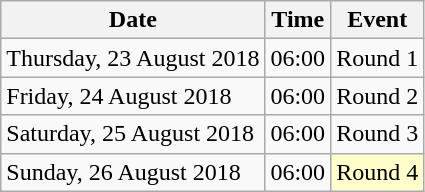<table class = "wikitable">
<tr>
<th>Date</th>
<th>Time</th>
<th>Event</th>
</tr>
<tr>
<td>Thursday, 23 August 2018</td>
<td>06:00</td>
<td>Round 1</td>
</tr>
<tr>
<td>Friday, 24 August 2018</td>
<td>06:00</td>
<td>Round 2</td>
</tr>
<tr>
<td>Saturday, 25 August 2018</td>
<td>06:00</td>
<td>Round 3</td>
</tr>
<tr>
<td>Sunday, 26 August 2018</td>
<td>06:00</td>
<td style="background:#ffffcc;">Round 4</td>
</tr>
</table>
